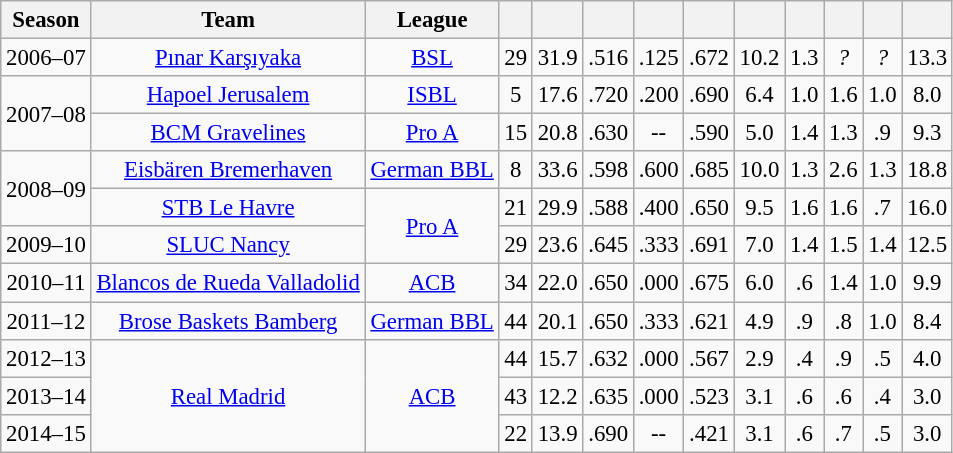<table class="wikitable sortable" style="font-size:95%; text-align:center;">
<tr>
<th>Season</th>
<th>Team</th>
<th>League</th>
<th></th>
<th></th>
<th></th>
<th></th>
<th></th>
<th></th>
<th></th>
<th></th>
<th></th>
<th></th>
</tr>
<tr>
<td>2006–07</td>
<td><a href='#'>Pınar Karşıyaka</a></td>
<td><a href='#'>BSL</a></td>
<td>29</td>
<td>31.9</td>
<td>.516</td>
<td>.125</td>
<td>.672</td>
<td>10.2</td>
<td>1.3</td>
<td><em>?</em></td>
<td><em>?</em></td>
<td>13.3</td>
</tr>
<tr>
<td rowspan="2">2007–08</td>
<td><a href='#'>Hapoel Jerusalem</a></td>
<td><a href='#'>ISBL</a></td>
<td>5</td>
<td>17.6</td>
<td>.720</td>
<td>.200</td>
<td>.690</td>
<td>6.4</td>
<td>1.0</td>
<td>1.6</td>
<td>1.0</td>
<td>8.0</td>
</tr>
<tr>
<td><a href='#'>BCM Gravelines</a></td>
<td><a href='#'>Pro A</a></td>
<td>15</td>
<td>20.8</td>
<td>.630</td>
<td>--</td>
<td>.590</td>
<td>5.0</td>
<td>1.4</td>
<td>1.3</td>
<td>.9</td>
<td>9.3</td>
</tr>
<tr>
<td rowspan="2">2008–09</td>
<td><a href='#'>Eisbären Bremerhaven</a></td>
<td><a href='#'>German BBL</a></td>
<td>8</td>
<td>33.6</td>
<td>.598</td>
<td>.600</td>
<td>.685</td>
<td>10.0</td>
<td>1.3</td>
<td>2.6</td>
<td>1.3</td>
<td>18.8</td>
</tr>
<tr>
<td><a href='#'>STB Le Havre</a></td>
<td rowspan="2"><a href='#'>Pro A</a></td>
<td>21</td>
<td>29.9</td>
<td>.588</td>
<td>.400</td>
<td>.650</td>
<td>9.5</td>
<td>1.6</td>
<td>1.6</td>
<td>.7</td>
<td>16.0</td>
</tr>
<tr>
<td>2009–10</td>
<td><a href='#'>SLUC Nancy</a></td>
<td>29</td>
<td>23.6</td>
<td>.645</td>
<td>.333</td>
<td>.691</td>
<td>7.0</td>
<td>1.4</td>
<td>1.5</td>
<td>1.4</td>
<td>12.5</td>
</tr>
<tr>
<td>2010–11</td>
<td><a href='#'>Blancos de Rueda Valladolid</a></td>
<td><a href='#'>ACB</a></td>
<td>34</td>
<td>22.0</td>
<td>.650</td>
<td>.000</td>
<td>.675</td>
<td>6.0</td>
<td>.6</td>
<td>1.4</td>
<td>1.0</td>
<td>9.9</td>
</tr>
<tr>
<td>2011–12</td>
<td><a href='#'>Brose Baskets Bamberg</a></td>
<td><a href='#'>German BBL</a></td>
<td>44</td>
<td>20.1</td>
<td>.650</td>
<td>.333</td>
<td>.621</td>
<td>4.9</td>
<td>.9</td>
<td>.8</td>
<td>1.0</td>
<td>8.4</td>
</tr>
<tr>
<td>2012–13</td>
<td rowspan="3"><a href='#'>Real Madrid</a></td>
<td rowspan="3"><a href='#'>ACB</a></td>
<td>44</td>
<td>15.7</td>
<td>.632</td>
<td>.000</td>
<td>.567</td>
<td>2.9</td>
<td>.4</td>
<td>.9</td>
<td>.5</td>
<td>4.0</td>
</tr>
<tr>
<td>2013–14</td>
<td>43</td>
<td>12.2</td>
<td>.635</td>
<td>.000</td>
<td>.523</td>
<td>3.1</td>
<td>.6</td>
<td>.6</td>
<td>.4</td>
<td>3.0</td>
</tr>
<tr>
<td>2014–15</td>
<td>22</td>
<td>13.9</td>
<td>.690</td>
<td>--</td>
<td>.421</td>
<td>3.1</td>
<td>.6</td>
<td>.7</td>
<td>.5</td>
<td>3.0</td>
</tr>
</table>
